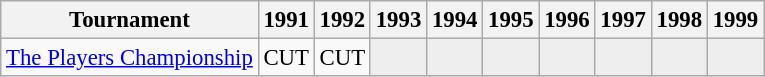<table class="wikitable" style="font-size:95%;text-align:center;">
<tr>
<th>Tournament</th>
<th>1991</th>
<th>1992</th>
<th>1993</th>
<th>1994</th>
<th>1995</th>
<th>1996</th>
<th>1997</th>
<th>1998</th>
<th>1999</th>
</tr>
<tr>
<td align=left><a href='#'>The Players Championship</a></td>
<td>CUT</td>
<td>CUT</td>
<td style="background:#eeeeee;"></td>
<td style="background:#eeeeee;"></td>
<td style="background:#eeeeee;"></td>
<td style="background:#eeeeee;"></td>
<td style="background:#eeeeee;"></td>
<td style="background:#eeeeee;"></td>
<td style="background:#eeeeee;"></td>
</tr>
</table>
